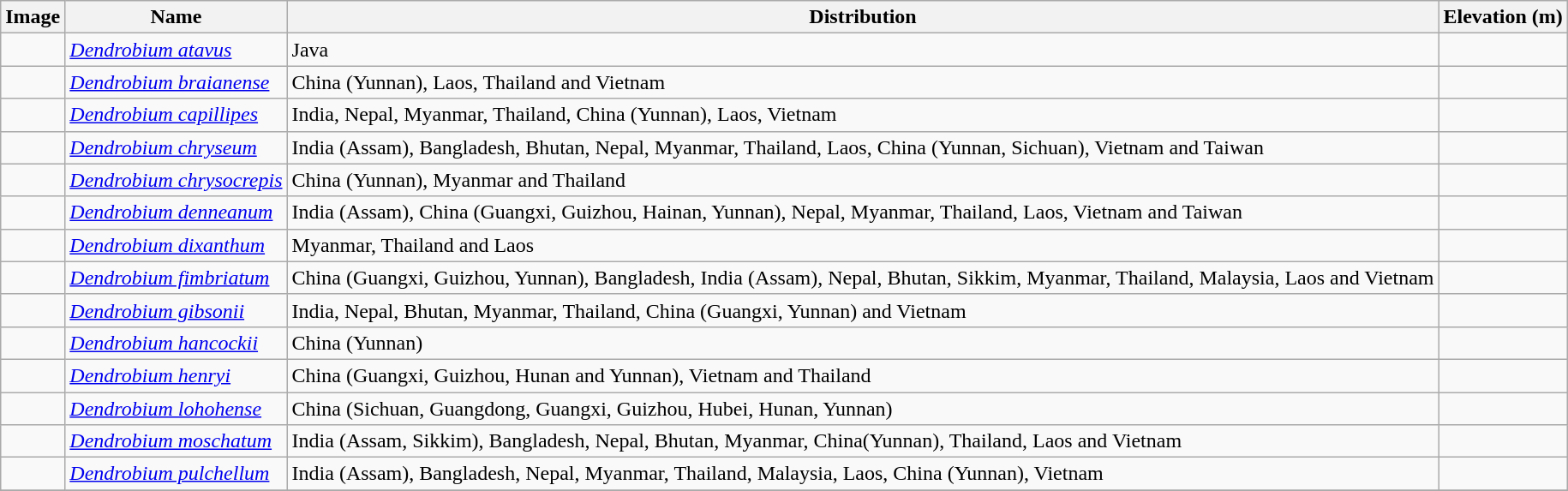<table class="wikitable collapsible">
<tr>
<th>Image</th>
<th>Name</th>
<th>Distribution</th>
<th>Elevation (m)</th>
</tr>
<tr>
<td></td>
<td><em><a href='#'>Dendrobium atavus</a></em> </td>
<td>Java</td>
<td></td>
</tr>
<tr>
<td></td>
<td><em><a href='#'>Dendrobium braianense</a></em> </td>
<td>China (Yunnan), Laos, Thailand and Vietnam</td>
<td></td>
</tr>
<tr>
<td></td>
<td><em><a href='#'>Dendrobium capillipes</a></em> </td>
<td>India, Nepal, Myanmar, Thailand, China (Yunnan), Laos, Vietnam</td>
<td></td>
</tr>
<tr>
<td></td>
<td><em><a href='#'>Dendrobium chryseum</a></em> </td>
<td>India (Assam), Bangladesh, Bhutan, Nepal, Myanmar, Thailand, Laos, China (Yunnan, Sichuan), Vietnam and Taiwan</td>
<td></td>
</tr>
<tr>
<td></td>
<td><em><a href='#'>Dendrobium chrysocrepis</a></em> </td>
<td>China (Yunnan), Myanmar and Thailand</td>
<td></td>
</tr>
<tr>
<td></td>
<td><em><a href='#'>Dendrobium denneanum</a></em> </td>
<td>India (Assam), China (Guangxi, Guizhou, Hainan, Yunnan), Nepal, Myanmar, Thailand, Laos, Vietnam and Taiwan</td>
<td></td>
</tr>
<tr>
<td></td>
<td><em><a href='#'>Dendrobium dixanthum</a></em> </td>
<td>Myanmar, Thailand and Laos</td>
<td></td>
</tr>
<tr>
<td></td>
<td><em><a href='#'>Dendrobium fimbriatum</a></em> </td>
<td>China (Guangxi, Guizhou, Yunnan),  Bangladesh, India (Assam), Nepal, Bhutan, Sikkim, Myanmar, Thailand, Malaysia, Laos and Vietnam</td>
<td></td>
</tr>
<tr>
<td></td>
<td><em><a href='#'>Dendrobium gibsonii</a></em> </td>
<td>India, Nepal, Bhutan, Myanmar, Thailand, China (Guangxi, Yunnan) and Vietnam</td>
<td></td>
</tr>
<tr>
<td></td>
<td><em><a href='#'>Dendrobium hancockii</a></em> </td>
<td>China (Yunnan)</td>
<td></td>
</tr>
<tr>
<td></td>
<td><em><a href='#'>Dendrobium henryi</a></em> </td>
<td>China (Guangxi, Guizhou, Hunan and Yunnan), Vietnam and Thailand</td>
<td></td>
</tr>
<tr>
<td></td>
<td><em><a href='#'>Dendrobium lohohense</a></em> </td>
<td>China (Sichuan, Guangdong, Guangxi, Guizhou, Hubei, Hunan, Yunnan)</td>
<td></td>
</tr>
<tr>
<td></td>
<td><em><a href='#'>Dendrobium moschatum</a></em> </td>
<td>India (Assam, Sikkim), Bangladesh, Nepal, Bhutan, Myanmar, China(Yunnan), Thailand, Laos and Vietnam</td>
<td></td>
</tr>
<tr>
<td></td>
<td><em><a href='#'>Dendrobium pulchellum</a></em> </td>
<td>India (Assam), Bangladesh, Nepal, Myanmar, Thailand, Malaysia, Laos, China (Yunnan), Vietnam</td>
<td></td>
</tr>
<tr>
</tr>
</table>
